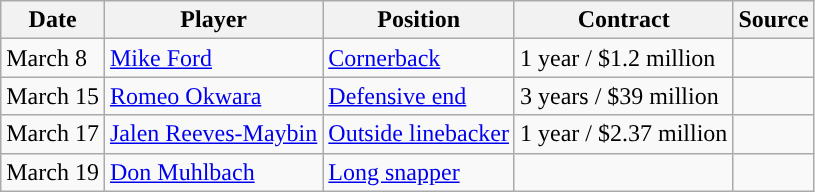<table class="wikitable">
<tr>
<th>Date</th>
<th>Player</th>
<th>Position</th>
<th>Contract</th>
<th>Source</th>
</tr>
<tr>
<td>March 8</td>
<td><a href='#'>Mike Ford</a></td>
<td><a href='#'>Cornerback</a></td>
<td>1 year / $1.2 million</td>
<td></td>
</tr>
<tr>
<td>March 15</td>
<td><a href='#'>Romeo Okwara</a></td>
<td><a href='#'>Defensive end</a></td>
<td>3 years / $39 million</td>
<td></td>
</tr>
<tr>
<td>March 17</td>
<td><a href='#'>Jalen Reeves-Maybin</a></td>
<td><a href='#'>Outside linebacker</a></td>
<td>1 year / $2.37 million</td>
<td></td>
</tr>
<tr>
<td>March 19</td>
<td><a href='#'>Don Muhlbach</a></td>
<td><a href='#'>Long snapper</a></td>
<td></td>
<td></td>
</tr>
</table>
